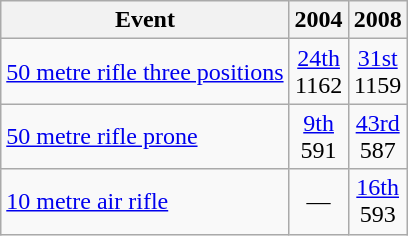<table class="wikitable" style="text-align: center">
<tr>
<th>Event</th>
<th>2004</th>
<th>2008</th>
</tr>
<tr>
<td align=left><a href='#'>50 metre rifle three positions</a></td>
<td><a href='#'>24th</a><br>1162</td>
<td><a href='#'>31st</a><br>1159</td>
</tr>
<tr>
<td align=left><a href='#'>50 metre rifle prone</a></td>
<td><a href='#'>9th</a><br>591</td>
<td><a href='#'>43rd</a><br>587</td>
</tr>
<tr>
<td align=left><a href='#'>10 metre air rifle</a></td>
<td>—</td>
<td><a href='#'>16th</a><br>593</td>
</tr>
</table>
